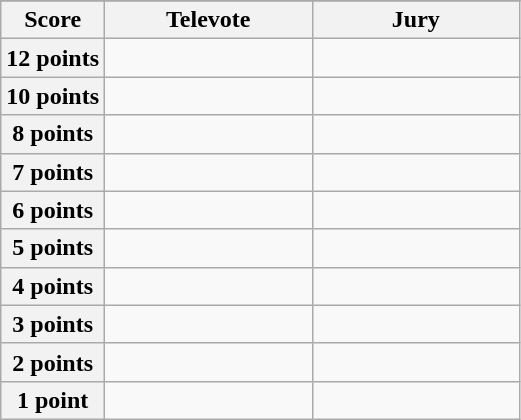<table class="wikitable">
<tr>
</tr>
<tr>
<th scope="col" width="20%">Score</th>
<th scope="col" width="40%">Televote</th>
<th scope="col" width="40%">Jury</th>
</tr>
<tr>
<th scope="row">12 points</th>
<td></td>
<td></td>
</tr>
<tr>
<th scope="row">10 points</th>
<td></td>
<td></td>
</tr>
<tr>
<th scope="row">8 points</th>
<td></td>
<td></td>
</tr>
<tr>
<th scope="row">7 points</th>
<td></td>
<td></td>
</tr>
<tr>
<th scope="row">6 points</th>
<td></td>
<td></td>
</tr>
<tr>
<th scope="row">5 points</th>
<td></td>
<td></td>
</tr>
<tr>
<th scope="row">4 points</th>
<td></td>
<td></td>
</tr>
<tr>
<th scope="row">3 points</th>
<td></td>
<td></td>
</tr>
<tr>
<th scope="row">2 points</th>
<td></td>
<td></td>
</tr>
<tr>
<th scope="row">1 point</th>
<td></td>
<td></td>
</tr>
</table>
